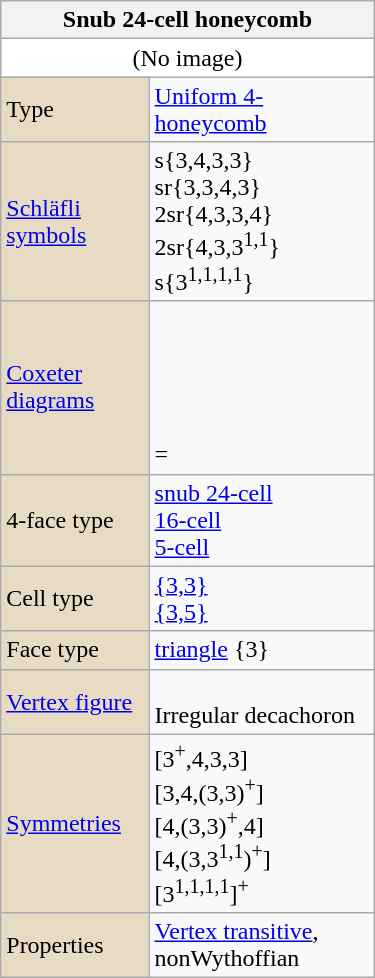<table class="wikitable" align="right" style="margin-left:10px" width="250">
<tr>
<th bgcolor=#e7dcc3 colspan=2>Snub 24-cell honeycomb</th>
</tr>
<tr>
<td bgcolor=#ffffff align=center colspan=2>(No image)</td>
</tr>
<tr>
<td bgcolor=#e7dcc3>Type</td>
<td><a href='#'>Uniform 4-honeycomb</a></td>
</tr>
<tr>
<td bgcolor=#e7dcc3><a href='#'>Schläfli symbols</a></td>
<td>s{3,4,3,3}<br>sr{3,3,4,3}<br>2sr{4,3,3,4}<br>2sr{4,3,3<sup>1,1</sup>}<br>s{3<sup>1,1,1,1</sup>}</td>
</tr>
<tr>
<td bgcolor=#e7dcc3><a href='#'>Coxeter diagrams</a></td>
<td><br><br>
<br>
<br>
<br>
 = </td>
</tr>
<tr>
<td bgcolor=#e7dcc3>4-face type</td>
<td><a href='#'>snub 24-cell</a> <br><a href='#'>16-cell</a> <br><a href='#'>5-cell</a> </td>
</tr>
<tr>
<td bgcolor=#e7dcc3>Cell type</td>
<td><a href='#'>{3,3}</a> <br><a href='#'>{3,5}</a> </td>
</tr>
<tr>
<td bgcolor=#e7dcc3>Face type</td>
<td><a href='#'>triangle</a> {3}</td>
</tr>
<tr>
<td bgcolor=#e7dcc3><a href='#'>Vertex figure</a></td>
<td><br>Irregular decachoron</td>
</tr>
<tr>
<td bgcolor=#e7dcc3><a href='#'>Symmetries</a></td>
<td>[3<sup>+</sup>,4,3,3]<br>[3,4,(3,3)<sup>+</sup>]<br>[4,(3,3)<sup>+</sup>,4]<br>[4,(3,3<sup>1,1</sup>)<sup>+</sup>]<br>[3<sup>1,1,1,1</sup>]<sup>+</sup></td>
</tr>
<tr>
<td bgcolor=#e7dcc3>Properties</td>
<td><a href='#'>Vertex transitive</a>, nonWythoffian</td>
</tr>
</table>
